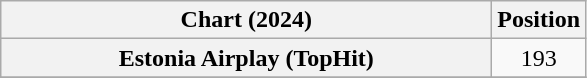<table class="wikitable plainrowheaders" style="text-align:center;">
<tr>
<th scope="col" style="width:20em;">Chart (2024)</th>
<th scope="col">Position</th>
</tr>
<tr>
<th scope="row">Estonia Airplay (TopHit)</th>
<td>193</td>
</tr>
<tr>
</tr>
</table>
